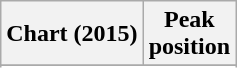<table class="wikitable sortable plainrowheaders" style="text-align:center">
<tr>
<th scope="col">Chart (2015)</th>
<th scope="col">Peak<br>position</th>
</tr>
<tr>
</tr>
<tr>
</tr>
</table>
